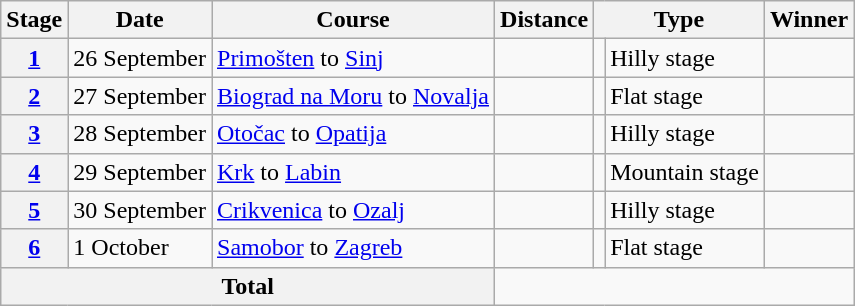<table class="wikitable">
<tr>
<th scope="col">Stage</th>
<th scope="col">Date</th>
<th scope="col">Course</th>
<th scope="col">Distance</th>
<th colspan="2" scope="col">Type</th>
<th scope="col">Winner</th>
</tr>
<tr>
<th scope="row"><a href='#'>1</a></th>
<td>26 September</td>
<td><a href='#'>Primošten</a> to <a href='#'>Sinj</a></td>
<td style="text-align:center;"></td>
<td></td>
<td>Hilly stage</td>
<td></td>
</tr>
<tr>
<th scope="row"><a href='#'>2</a></th>
<td>27 September</td>
<td><a href='#'>Biograd na Moru</a> to <a href='#'>Novalja</a></td>
<td style="text-align:center;"></td>
<td></td>
<td>Flat stage</td>
<td></td>
</tr>
<tr>
<th scope="row"><a href='#'>3</a></th>
<td>28 September</td>
<td><a href='#'>Otočac</a> to <a href='#'>Opatija</a></td>
<td style="text-align:center;"></td>
<td></td>
<td>Hilly stage</td>
<td></td>
</tr>
<tr>
<th scope="row"><a href='#'>4</a></th>
<td>29 September</td>
<td><a href='#'>Krk</a> to <a href='#'>Labin</a></td>
<td style="text-align:center;"></td>
<td></td>
<td>Mountain stage</td>
<td></td>
</tr>
<tr>
<th scope="row"><a href='#'>5</a></th>
<td>30 September</td>
<td><a href='#'>Crikvenica</a> to <a href='#'>Ozalj</a></td>
<td style="text-align:center;"></td>
<td></td>
<td>Hilly stage</td>
<td></td>
</tr>
<tr>
<th scope="row"><a href='#'>6</a></th>
<td>1 October</td>
<td><a href='#'>Samobor</a> to <a href='#'>Zagreb</a></td>
<td style="text-align:center;"></td>
<td></td>
<td>Flat stage</td>
<td></td>
</tr>
<tr>
<th colspan="3">Total</th>
<td colspan="4" style="text-align:center;"></td>
</tr>
</table>
